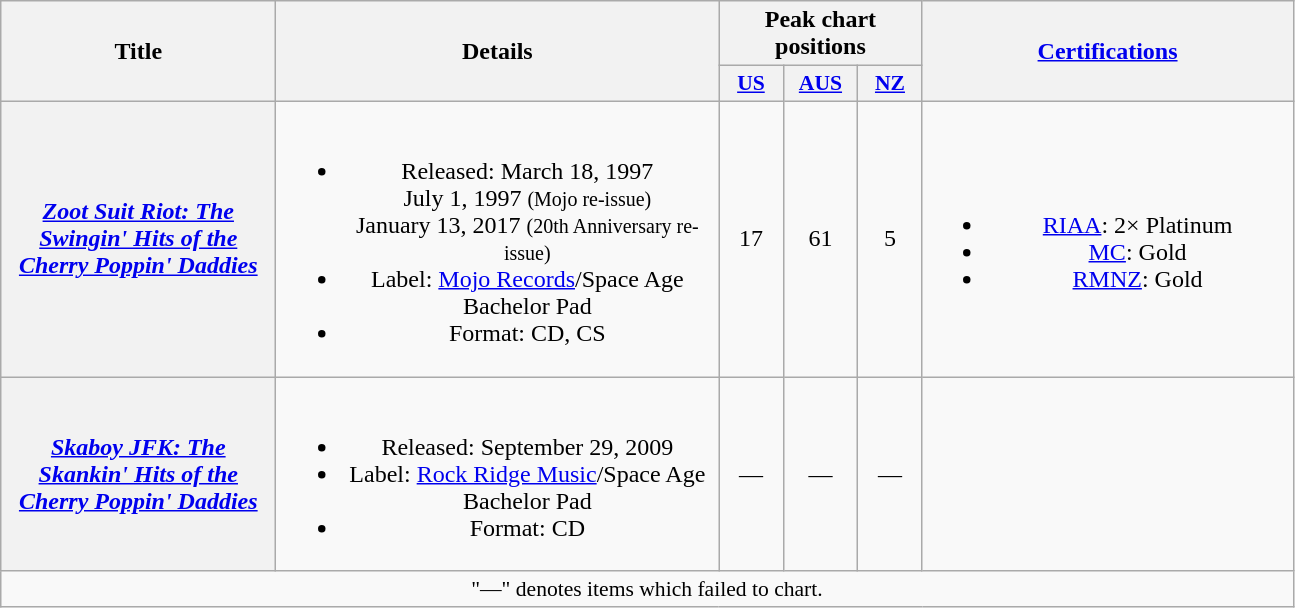<table class="wikitable plainrowheaders" style="text-align:center;">
<tr>
<th scope="col" rowspan="2" style="width:11em;">Title</th>
<th scope="col" rowspan="2" style="width:18em;">Details</th>
<th scope="col" colspan="3">Peak chart positions</th>
<th scope="col" rowspan="2" style="width:15em;"><a href='#'>Certifications</a></th>
</tr>
<tr>
<th scope="col" style="width:2.5em;font-size:90%;"><a href='#'>US</a><br></th>
<th scope="col" style="width:3em;font-size:90%;"><a href='#'>AUS</a><br></th>
<th scope="col" style="width:2.5em;font-size:90%;"><a href='#'>NZ</a><br></th>
</tr>
<tr>
<th scope="row"><em><a href='#'>Zoot Suit Riot: The Swingin' Hits of the Cherry Poppin' Daddies</a></em></th>
<td><br><ul><li>Released: March 18, 1997<br>July 1, 1997 <small>(Mojo re-issue)</small><br>January 13, 2017 <small>(20th Anniversary re-issue)</small></li><li>Label: <a href='#'>Mojo Records</a>/Space Age Bachelor Pad</li><li>Format: CD, CS</li></ul></td>
<td>17</td>
<td>61</td>
<td>5</td>
<td><br><ul><li><a href='#'>RIAA</a>: 2× Platinum</li><li><a href='#'>MC</a>: Gold</li><li><a href='#'>RMNZ</a>: Gold</li></ul></td>
</tr>
<tr>
<th scope="row"><em><a href='#'>Skaboy JFK: The Skankin' Hits of the Cherry Poppin' Daddies</a></em></th>
<td><br><ul><li>Released: September 29, 2009</li><li>Label: <a href='#'>Rock Ridge Music</a>/Space Age Bachelor Pad</li><li>Format: CD</li></ul></td>
<td>—</td>
<td>—</td>
<td>—</td>
<td></td>
</tr>
<tr>
<td colspan="14" style="font-size:90%;">"—" denotes items which failed to chart.</td>
</tr>
</table>
